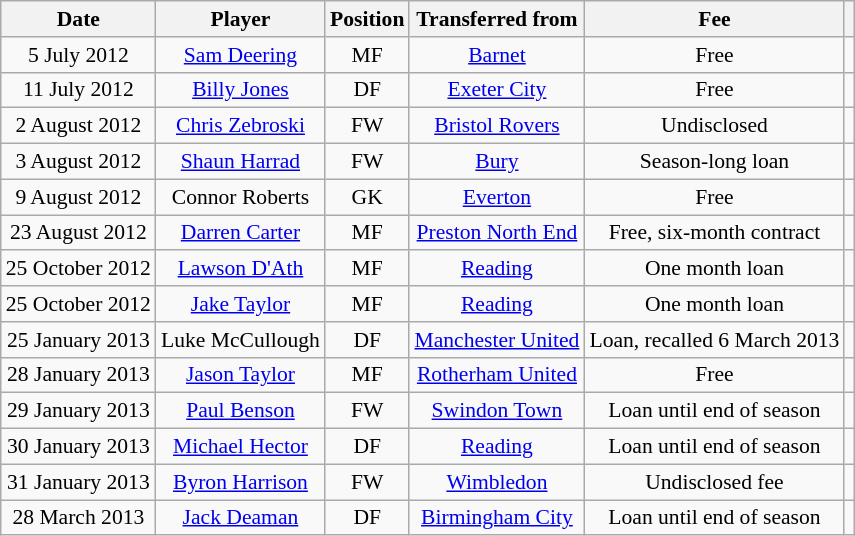<table class="wikitable" style="text-align: center; font-size:90%">
<tr>
<th>Date</th>
<th>Player</th>
<th>Position</th>
<th>Transferred from</th>
<th>Fee</th>
<th></th>
</tr>
<tr>
<td>5 July 2012</td>
<td> <a href='#'>Sam Deering</a></td>
<td>MF</td>
<td><a href='#'>Barnet</a></td>
<td>Free</td>
<td></td>
</tr>
<tr>
<td>11 July 2012</td>
<td> <a href='#'>Billy Jones</a></td>
<td>DF</td>
<td><a href='#'>Exeter City</a></td>
<td>Free</td>
<td></td>
</tr>
<tr>
<td>2 August 2012</td>
<td> <a href='#'>Chris Zebroski</a></td>
<td>FW</td>
<td><a href='#'>Bristol Rovers</a></td>
<td>Undisclosed</td>
<td></td>
</tr>
<tr>
<td>3 August 2012</td>
<td> <a href='#'>Shaun Harrad</a></td>
<td>FW</td>
<td><a href='#'>Bury</a></td>
<td>Season-long loan</td>
<td></td>
</tr>
<tr>
<td>9 August 2012</td>
<td> Connor Roberts</td>
<td>GK</td>
<td><a href='#'>Everton</a></td>
<td>Free</td>
<td></td>
</tr>
<tr>
<td>23 August 2012</td>
<td> <a href='#'>Darren Carter</a></td>
<td>MF</td>
<td><a href='#'>Preston North End</a></td>
<td>Free, six-month contract</td>
<td></td>
</tr>
<tr>
<td>25 October 2012</td>
<td> <a href='#'>Lawson D'Ath</a></td>
<td>MF</td>
<td><a href='#'>Reading</a></td>
<td>One month loan</td>
<td></td>
</tr>
<tr>
<td>25 October 2012</td>
<td> <a href='#'>Jake Taylor</a></td>
<td>MF</td>
<td><a href='#'>Reading</a></td>
<td>One month loan</td>
<td></td>
</tr>
<tr>
<td>25 January 2013</td>
<td> Luke McCullough</td>
<td>DF</td>
<td><a href='#'>Manchester United</a></td>
<td>Loan, recalled 6 March 2013</td>
<td></td>
</tr>
<tr>
<td>28 January 2013</td>
<td> <a href='#'>Jason Taylor</a></td>
<td>MF</td>
<td><a href='#'>Rotherham United</a></td>
<td>Free</td>
<td></td>
</tr>
<tr>
<td>29 January 2013</td>
<td> <a href='#'>Paul Benson</a></td>
<td>FW</td>
<td><a href='#'>Swindon Town</a></td>
<td>Loan until end of season</td>
<td></td>
</tr>
<tr>
<td>30 January 2013</td>
<td> <a href='#'>Michael Hector</a></td>
<td>DF</td>
<td><a href='#'>Reading</a></td>
<td>Loan until end of season</td>
<td></td>
</tr>
<tr>
<td>31 January 2013</td>
<td> <a href='#'>Byron Harrison</a></td>
<td>FW</td>
<td><a href='#'>Wimbledon</a></td>
<td>Undisclosed fee</td>
<td></td>
</tr>
<tr>
<td>28 March 2013</td>
<td> <a href='#'>Jack Deaman</a></td>
<td>DF</td>
<td><a href='#'>Birmingham City</a></td>
<td>Loan until end of season</td>
<td></td>
</tr>
</table>
